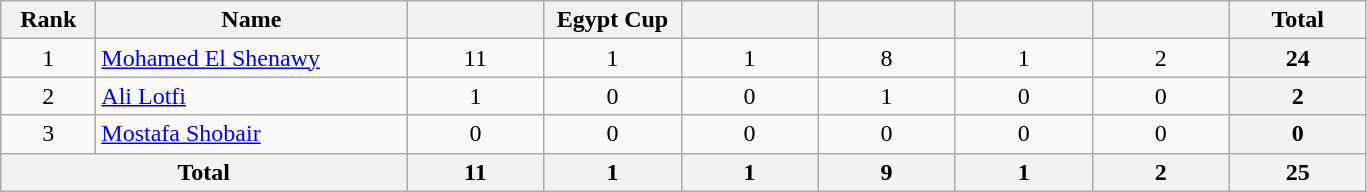<table class=wikitable style=text-align:center;>
<tr>
<th style=width:56px;>Rank</th>
<th style=width:200px;>Name</th>
<th style=width:84px;></th>
<th style=width:84px;>Egypt Cup</th>
<th style=width:84px;></th>
<th style=width:84px;></th>
<th style=width:84px;></th>
<th style=width:84px;></th>
<th style=width:84px;>Total</th>
</tr>
<tr>
<td>1</td>
<td align=left> <a href='#'>Mohamed El Shenawy</a></td>
<td>11</td>
<td>1</td>
<td>1</td>
<td>8</td>
<td>1</td>
<td>2</td>
<th>24</th>
</tr>
<tr>
<td>2</td>
<td align=left> <a href='#'>Ali Lotfi</a></td>
<td>1</td>
<td>0</td>
<td>0</td>
<td>1</td>
<td>0</td>
<td>0</td>
<th>2</th>
</tr>
<tr>
<td>3</td>
<td align=left> <a href='#'>Mostafa Shobair</a></td>
<td>0</td>
<td>0</td>
<td>0</td>
<td>0</td>
<td>0</td>
<td>0</td>
<th>0</th>
</tr>
<tr>
<th colspan=2>Total</th>
<th>11</th>
<th>1</th>
<th>1</th>
<th>9</th>
<th>1</th>
<th>2</th>
<th>25</th>
</tr>
</table>
